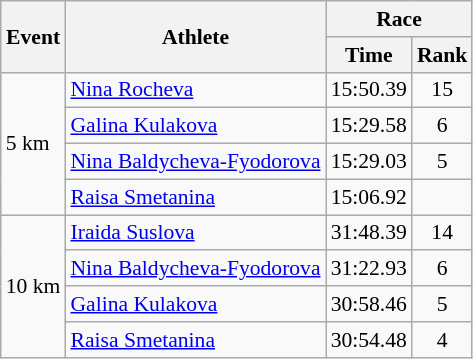<table class="wikitable" border="1" style="font-size:90%">
<tr>
<th rowspan=2>Event</th>
<th rowspan=2>Athlete</th>
<th colspan=2>Race</th>
</tr>
<tr>
<th>Time</th>
<th>Rank</th>
</tr>
<tr>
<td rowspan=4>5 km</td>
<td><a href='#'>Nina Rocheva</a></td>
<td align=center>15:50.39</td>
<td align=center>15</td>
</tr>
<tr>
<td><a href='#'>Galina Kulakova</a></td>
<td align=center>15:29.58</td>
<td align=center>6</td>
</tr>
<tr>
<td><a href='#'>Nina Baldycheva-Fyodorova</a></td>
<td align=center>15:29.03</td>
<td align=center>5</td>
</tr>
<tr>
<td><a href='#'>Raisa Smetanina</a></td>
<td align=center>15:06.92</td>
<td align=center></td>
</tr>
<tr>
<td rowspan=4>10 km</td>
<td><a href='#'>Iraida Suslova</a></td>
<td align=center>31:48.39</td>
<td align=center>14</td>
</tr>
<tr>
<td><a href='#'>Nina Baldycheva-Fyodorova</a></td>
<td align=center>31:22.93</td>
<td align=center>6</td>
</tr>
<tr>
<td><a href='#'>Galina Kulakova</a></td>
<td align=center>30:58.46</td>
<td align=center>5</td>
</tr>
<tr>
<td><a href='#'>Raisa Smetanina</a></td>
<td align=center>30:54.48</td>
<td align=center>4</td>
</tr>
</table>
